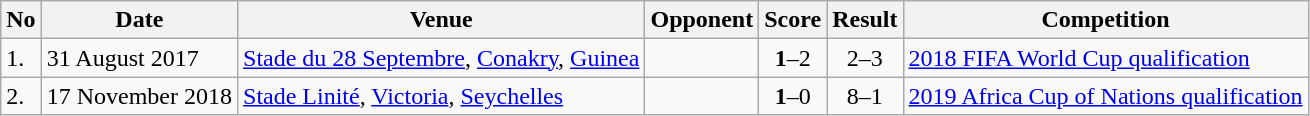<table class="wikitable" style="font-size:100%;">
<tr>
<th>No</th>
<th>Date</th>
<th>Venue</th>
<th>Opponent</th>
<th>Score</th>
<th>Result</th>
<th>Competition</th>
</tr>
<tr>
<td>1.</td>
<td>31 August 2017</td>
<td><a href='#'>Stade du 28 Septembre</a>, <a href='#'>Conakry</a>, <a href='#'>Guinea</a></td>
<td></td>
<td align=center><strong>1</strong>–2</td>
<td align=center>2–3</td>
<td><a href='#'>2018 FIFA World Cup qualification</a></td>
</tr>
<tr>
<td>2.</td>
<td>17 November 2018</td>
<td><a href='#'>Stade Linité</a>, <a href='#'>Victoria</a>, <a href='#'>Seychelles</a></td>
<td></td>
<td align=center><strong>1</strong>–0</td>
<td align=center>8–1</td>
<td><a href='#'>2019 Africa Cup of Nations qualification</a></td>
</tr>
</table>
